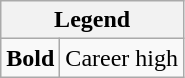<table class="wikitable mw-collapsible">
<tr>
<th colspan="2">Legend</th>
</tr>
<tr>
<td><strong>Bold</strong></td>
<td>Career high</td>
</tr>
</table>
